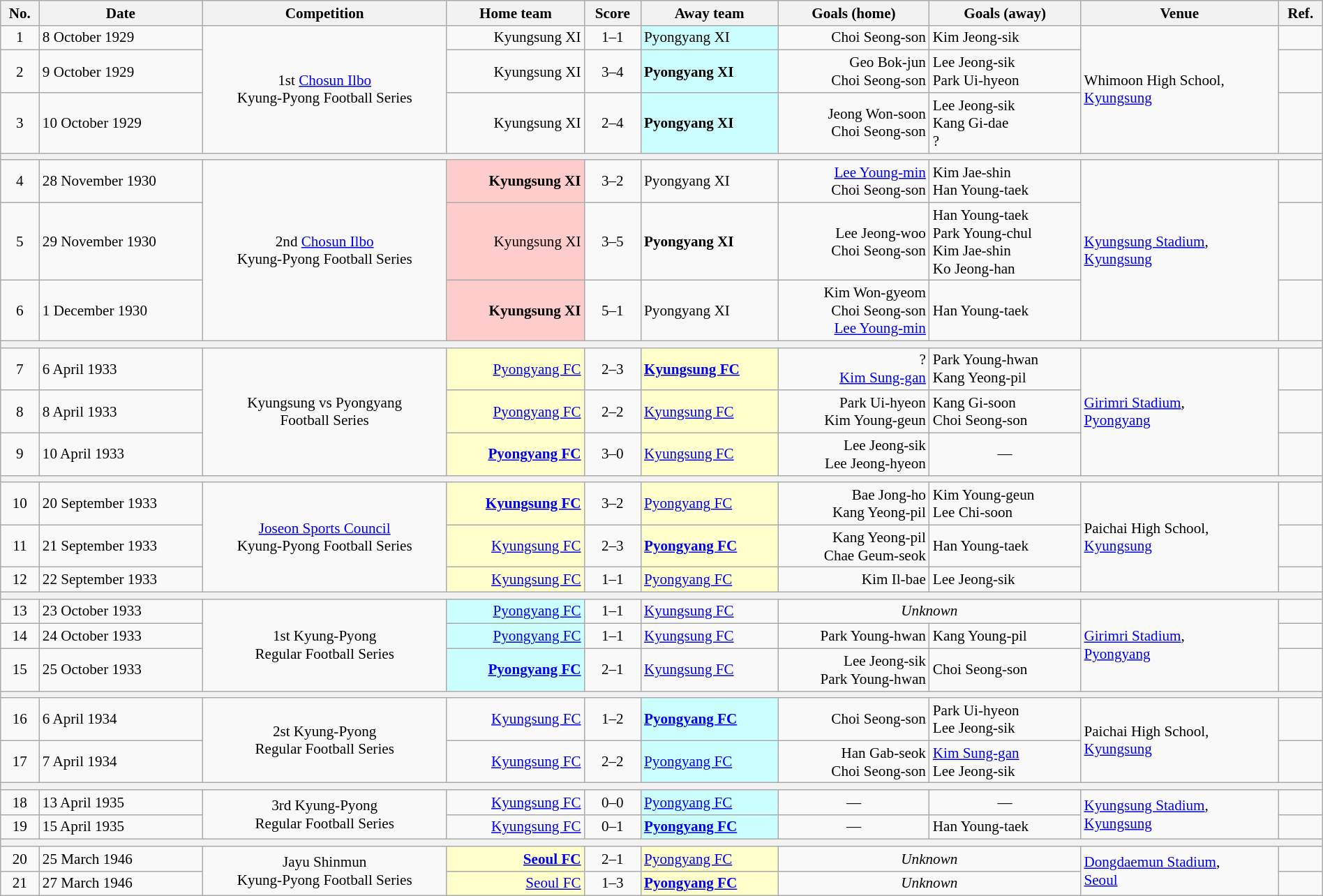<table class="wikitable" style="width:100%; font-size:88%">
<tr>
<th>No.</th>
<th>Date</th>
<th>Competition</th>
<th>Home team</th>
<th>Score</th>
<th>Away team</th>
<th>Goals (home)</th>
<th>Goals (away)</th>
<th>Venue</th>
<th>Ref.</th>
</tr>
<tr>
<td align="center">1</td>
<td>8 October 1929</td>
<td align="center" rowspan="3">1st <a href='#'>Chosun Ilbo</a><br>Kyung-Pyong Football Series</td>
<td align="right">Kyungsung XI</td>
<td style="text-align:center">1–1</td>
<td bgcolor="#ccffff">Pyongyang XI</td>
<td align="right">Choi Seong-son </td>
<td>Kim Jeong-sik </td>
<td rowspan="3">Whimoon High School,<br><a href='#'>Kyungsung</a></td>
<td></td>
</tr>
<tr>
<td align="center">2</td>
<td>9 October 1929</td>
<td align="right">Kyungsung XI</td>
<td style="text-align:center">3–4</td>
<td bgcolor="#ccffff"><strong>Pyongyang XI</strong></td>
<td align="right">Geo Bok-jun <br>Choi Seong-son </td>
<td>Lee Jeong-sik <br> Park Ui-hyeon </td>
<td></td>
</tr>
<tr>
<td align="center">3</td>
<td>10 October 1929</td>
<td align="right">Kyungsung XI</td>
<td style="text-align:center">2–4</td>
<td bgcolor="#ccffff"><strong>Pyongyang XI</strong></td>
<td align="right">Jeong Won-soon <br>Choi Seong-son </td>
<td>Lee Jeong-sik <br>Kang Gi-dae <br>? </td>
<td></td>
</tr>
<tr>
<th colspan="10"></th>
</tr>
<tr>
<td align="center">4</td>
<td>28 November 1930</td>
<td align="center" rowspan="3">2nd <a href='#'>Chosun Ilbo</a><br>Kyung-Pyong Football Series</td>
<td bgcolor="#ffcccc" align="right"><strong>Kyungsung XI</strong></td>
<td style="text-align:center">3–2</td>
<td>Pyongyang XI</td>
<td align="right"><a href='#'>Lee Young-min</a> <br>Choi Seong-son </td>
<td>Kim Jae-shin <br>Han Young-taek </td>
<td rowspan="3"><a href='#'>Kyungsung Stadium</a>,<br><a href='#'>Kyungsung</a></td>
<td></td>
</tr>
<tr>
<td align="center">5</td>
<td>29 November 1930</td>
<td bgcolor="#ffcccc" align="right">Kyungsung XI</td>
<td style="text-align:center">3–5</td>
<td><strong>Pyongyang XI</strong></td>
<td align="right">Lee Jeong-woo <br>Choi Seong-son </td>
<td>Han Young-taek <br>Park Young-chul <br>Kim Jae-shin <br>Ko Jeong-han </td>
<td></td>
</tr>
<tr>
<td align="center">6</td>
<td>1 December 1930</td>
<td bgcolor="#ffcccc" align="right"><strong>Kyungsung XI</strong></td>
<td style="text-align:center">5–1</td>
<td>Pyongyang XI</td>
<td align="right">Kim Won-gyeom <br>Choi Seong-son <br><a href='#'>Lee Young-min</a> </td>
<td>Han Young-taek </td>
<td></td>
</tr>
<tr>
<th colspan="10"></th>
</tr>
<tr>
<td align="center">7</td>
<td>6 April 1933</td>
<td align="center" rowspan="3">Kyungsung vs Pyongyang<br>Football Series</td>
<td style="background:#ffffcc; text-align:right"><a href='#'>Pyongyang FC</a></td>
<td style="text-align:center">2–3</td>
<td bgcolor="#ffffcc"><strong><a href='#'>Kyungsung FC</a></strong></td>
<td align="right">? <br><a href='#'>Kim Sung-gan</a> </td>
<td>Park Young-hwan <br>Kang Yeong-pil </td>
<td rowspan="3"><a href='#'>Girimri Stadium</a>,<br><a href='#'>Pyongyang</a></td>
<td></td>
</tr>
<tr>
<td align="center">8</td>
<td>8 April 1933</td>
<td style="background:#ffffcc; text-align:right"><a href='#'>Pyongyang FC</a></td>
<td style="text-align:center">2–2</td>
<td bgcolor="#ffffcc"><a href='#'>Kyungsung FC</a></td>
<td align="right">Park Ui-hyeon <br>Kim Young-geun </td>
<td>Kang Gi-soon <br>Choi Seong-son </td>
<td></td>
</tr>
<tr>
<td align="center">9</td>
<td>10 April 1933</td>
<td style="background:#ffffcc; text-align:right"><strong><a href='#'>Pyongyang FC</a></strong></td>
<td style="text-align:center">3–0</td>
<td bgcolor="#ffffcc"><a href='#'>Kyungsung FC</a></td>
<td align="right">Lee Jeong-sik <br>Lee Jeong-hyeon </td>
<td align="center">—</td>
<td></td>
</tr>
<tr>
<th colspan="10"></th>
</tr>
<tr>
<td align="center">10</td>
<td>20 September 1933</td>
<td align="center" rowspan="3"><a href='#'>Joseon Sports Council</a><br>Kyung-Pyong Football Series</td>
<td bgcolor="#ffffcc" align="right"><strong><a href='#'>Kyungsung FC</a></strong></td>
<td style="text-align:center">3–2</td>
<td bgcolor="#ffffcc"><a href='#'>Pyongyang FC</a></td>
<td align="right">Bae Jong-ho <br>Kang Yeong-pil </td>
<td>Kim Young-geun <br>Lee Chi-soon </td>
<td rowspan="3">Paichai High School,<br><a href='#'>Kyungsung</a></td>
<td></td>
</tr>
<tr>
<td align="center">11</td>
<td>21 September 1933</td>
<td bgcolor="#ffffcc" align="right"><a href='#'>Kyungsung FC</a></td>
<td style="text-align:center">2–3</td>
<td bgcolor="#ffffcc"><strong><a href='#'>Pyongyang FC</a></strong></td>
<td align="right">Kang Yeong-pil <br>Chae Geum-seok </td>
<td>Han Young-taek </td>
<td></td>
</tr>
<tr>
<td align="center">12</td>
<td>22 September 1933</td>
<td bgcolor="#ffffcc" align="right"><a href='#'>Kyungsung FC</a></td>
<td style="text-align:center">1–1</td>
<td bgcolor="#ffffcc"><a href='#'>Pyongyang FC</a></td>
<td align="right">Kim Il-bae </td>
<td>Lee Jeong-sik </td>
<td></td>
</tr>
<tr>
<th colspan="10"></th>
</tr>
<tr>
<td align="center">13</td>
<td>23 October 1933</td>
<td rowspan="3" align="center">1st Kyung-Pyong<br>Regular Football Series</td>
<td bgcolor="#ccffff" align="right"><a href='#'>Pyongyang FC</a></td>
<td align="center">1–1</td>
<td><a href='#'>Kyungsung FC</a></td>
<td colspan="2" align="center"><em>Unknown</em></td>
<td rowspan="3"><a href='#'>Girimri Stadium</a>,<br><a href='#'>Pyongyang</a></td>
<td></td>
</tr>
<tr>
<td align="center">14</td>
<td>24 October 1933</td>
<td bgcolor="ccffff" align="right"><a href='#'>Pyongyang FC</a></td>
<td align="center">1–1</td>
<td><a href='#'>Kyungsung FC</a></td>
<td align="right">Park Young-hwan </td>
<td>Kang Young-pil </td>
<td></td>
</tr>
<tr>
<td align="center">15</td>
<td>25 October 1933</td>
<td bgcolor="ccffff" align="right"><strong><a href='#'>Pyongyang FC</a></strong></td>
<td style="text-align:center">2–1</td>
<td><a href='#'>Kyungsung FC</a></td>
<td align="right">Lee Jeong-sik <br>Park Young-hwan </td>
<td>Choi Seong-son </td>
<td></td>
</tr>
<tr>
<th colspan="10"></th>
</tr>
<tr>
<td align="center">16</td>
<td>6 April 1934</td>
<td rowspan="2" align="center">2st Kyung-Pyong<br>Regular Football Series</td>
<td align="right"><a href='#'>Kyungsung FC</a></td>
<td style="text-align:center">1–2</td>
<td bgcolor="ccffff"><strong><a href='#'>Pyongyang FC</a></strong></td>
<td align="right">Choi Seong-son </td>
<td>Park Ui-hyeon <br>Lee Jeong-sik </td>
<td rowspan="2">Paichai High School,<br><a href='#'>Kyungsung</a></td>
<td></td>
</tr>
<tr>
<td align="center">17</td>
<td>7 April 1934</td>
<td align="right"><a href='#'>Kyungsung FC</a></td>
<td style="text-align:center">2–2</td>
<td bgcolor="ccffff"><a href='#'>Pyongyang FC</a></td>
<td align="right">Han Gab-seok <br>Choi Seong-son </td>
<td><a href='#'>Kim Sung-gan</a> <br>Lee Jeong-sik </td>
<td></td>
</tr>
<tr>
<th colspan="10"></th>
</tr>
<tr>
<td align="center">18</td>
<td>13 April 1935</td>
<td rowspan="2" align="center">3rd Kyung-Pyong<br>Regular Football Series</td>
<td align="right"><a href='#'>Kyungsung FC</a></td>
<td style="text-align:center">0–0</td>
<td bgcolor="ccffff"><a href='#'>Pyongyang FC</a></td>
<td align="center">—</td>
<td align="center">—</td>
<td rowspan="2"><a href='#'>Kyungsung Stadium</a>,<br><a href='#'>Kyungsung</a></td>
<td></td>
</tr>
<tr>
<td align="center">19</td>
<td>15 April 1935</td>
<td align="right"><a href='#'>Kyungsung FC</a></td>
<td style="text-align:center">0–1</td>
<td bgcolor="ccffff"><strong><a href='#'>Pyongyang FC</a></strong></td>
<td align="center">—</td>
<td>Han Young-taek </td>
<td></td>
</tr>
<tr>
<th colspan="10"></th>
</tr>
<tr>
<td align="center">20</td>
<td>25 March 1946</td>
<td rowspan="2" align="center">Jayu Shinmun<br>Kyung-Pyong Football Series</td>
<td bgcolor="#ffffcc" align="right"><strong><a href='#'>Seoul FC</a></strong></td>
<td style="text-align:center">2–1</td>
<td bgcolor="#ffffcc"><a href='#'>Pyongyang FC</a></td>
<td colspan="2" align="center"><em>Unknown</em></td>
<td rowspan="2"><a href='#'>Dongdaemun Stadium</a>,<br><a href='#'>Seoul</a></td>
<td></td>
</tr>
<tr>
<td align="center">21</td>
<td>27 March 1946</td>
<td bgcolor="#ffffcc" align="right"><a href='#'>Seoul FC</a></td>
<td style="text-align:center">1–3</td>
<td bgcolor="#ffffcc"><strong><a href='#'>Pyongyang FC</a></strong></td>
<td colspan="2" align="center"><em>Unknown</em></td>
<td></td>
</tr>
</table>
